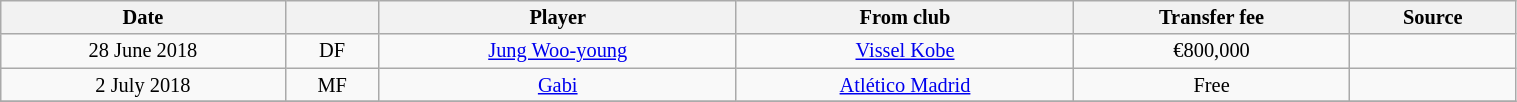<table class="wikitable sortable" style="width:80%; text-align:center; font-size:85%; text-align:centre;">
<tr>
<th>Date</th>
<th></th>
<th>Player</th>
<th>From club</th>
<th>Transfer fee</th>
<th>Source</th>
</tr>
<tr>
<td>28 June 2018</td>
<td>DF</td>
<td> <a href='#'>Jung Woo-young</a></td>
<td> <a href='#'>Vissel Kobe</a></td>
<td>€800,000</td>
<td></td>
</tr>
<tr>
<td>2 July 2018</td>
<td>MF</td>
<td> <a href='#'>Gabi</a></td>
<td> <a href='#'>Atlético Madrid</a></td>
<td>Free</td>
<td></td>
</tr>
<tr>
</tr>
</table>
